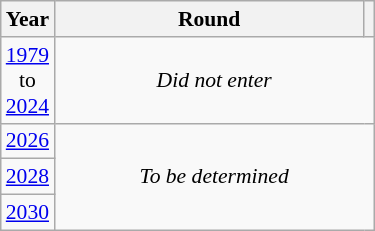<table class="wikitable" style="text-align: center; font-size:90%">
<tr>
<th>Year</th>
<th style="width:200px">Round</th>
<th></th>
</tr>
<tr>
<td><a href='#'>1979</a><br>to<br><a href='#'>2024</a></td>
<td colspan="2"><em>Did not enter</em></td>
</tr>
<tr>
<td><a href='#'>2026</a></td>
<td colspan="2" rowspan="3"><em>To be determined</em></td>
</tr>
<tr>
<td><a href='#'>2028</a></td>
</tr>
<tr>
<td><a href='#'>2030</a></td>
</tr>
</table>
